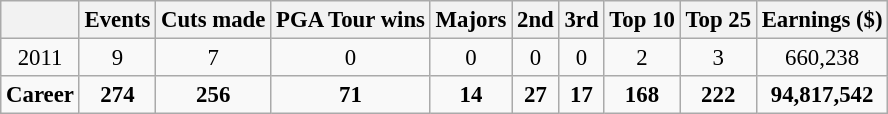<table class=wikitable style="font-size:95%;text-align:center">
<tr>
<th></th>
<th>Events</th>
<th>Cuts made</th>
<th>PGA Tour wins</th>
<th>Majors</th>
<th>2nd</th>
<th>3rd</th>
<th>Top 10</th>
<th>Top 25</th>
<th>Earnings ($)</th>
</tr>
<tr>
<td>2011</td>
<td>9</td>
<td>7</td>
<td>0</td>
<td>0</td>
<td>0</td>
<td>0</td>
<td>2</td>
<td>3</td>
<td>660,238</td>
</tr>
<tr>
<td><strong>Career</strong></td>
<td><strong>274</strong></td>
<td><strong>256</strong></td>
<td><strong>71</strong></td>
<td><strong>14</strong></td>
<td><strong>27</strong></td>
<td><strong>17</strong></td>
<td><strong>168</strong></td>
<td><strong>222</strong></td>
<td><strong>94,817,542</strong></td>
</tr>
</table>
